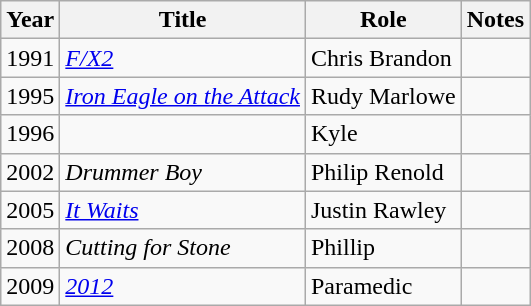<table class="wikitable sortable">
<tr>
<th>Year</th>
<th>Title</th>
<th>Role</th>
<th class="unsortable">Notes</th>
</tr>
<tr>
<td>1991</td>
<td><em><a href='#'>F/X2</a></em></td>
<td>Chris Brandon</td>
<td></td>
</tr>
<tr>
<td>1995</td>
<td><em><a href='#'>Iron Eagle on the Attack</a></em></td>
<td>Rudy Marlowe</td>
<td></td>
</tr>
<tr>
<td>1996</td>
<td><em></em></td>
<td>Kyle</td>
<td></td>
</tr>
<tr>
<td>2002</td>
<td><em>Drummer Boy</em></td>
<td>Philip Renold</td>
<td></td>
</tr>
<tr>
<td>2005</td>
<td><em><a href='#'>It Waits</a></em></td>
<td>Justin Rawley</td>
<td></td>
</tr>
<tr>
<td>2008</td>
<td><em>Cutting for Stone</em></td>
<td>Phillip</td>
<td></td>
</tr>
<tr>
<td>2009</td>
<td><em><a href='#'>2012</a></em></td>
<td>Paramedic</td>
<td></td>
</tr>
</table>
